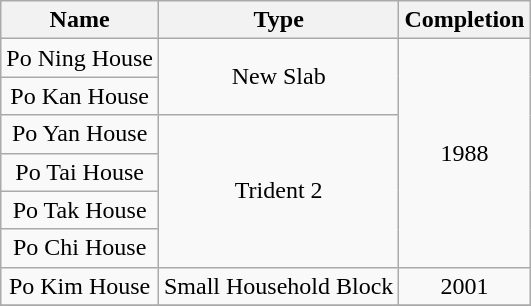<table class="wikitable" style="text-align: center">
<tr>
<th>Name</th>
<th>Type</th>
<th>Completion</th>
</tr>
<tr>
<td>Po Ning House</td>
<td rowspan="2">New Slab</td>
<td rowspan="6">1988</td>
</tr>
<tr>
<td>Po Kan House</td>
</tr>
<tr>
<td>Po Yan House</td>
<td rowspan="4">Trident 2</td>
</tr>
<tr>
<td>Po Tai House</td>
</tr>
<tr>
<td>Po Tak House</td>
</tr>
<tr>
<td>Po Chi House</td>
</tr>
<tr>
<td>Po Kim House</td>
<td rowspan="1">Small Household Block</td>
<td rowspan="1">2001</td>
</tr>
<tr>
</tr>
</table>
